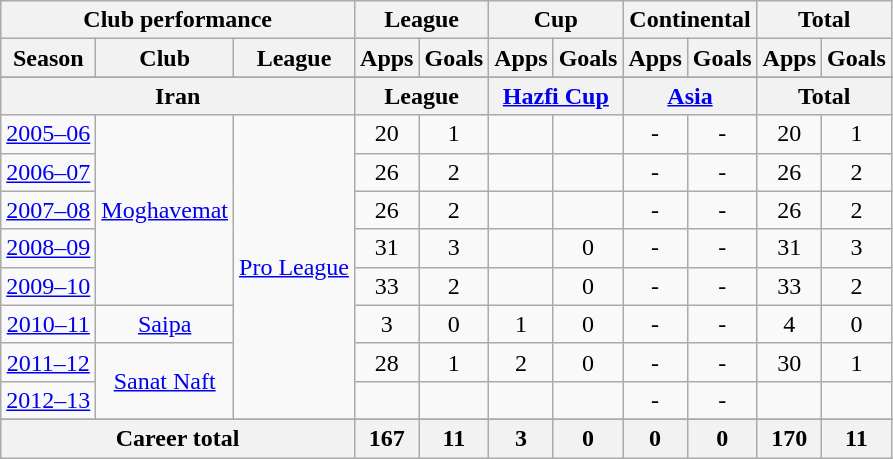<table class="wikitable" style="text-align:center">
<tr>
<th colspan=3>Club performance</th>
<th colspan=2>League</th>
<th colspan=2>Cup</th>
<th colspan=2>Continental</th>
<th colspan=2>Total</th>
</tr>
<tr>
<th>Season</th>
<th>Club</th>
<th>League</th>
<th>Apps</th>
<th>Goals</th>
<th>Apps</th>
<th>Goals</th>
<th>Apps</th>
<th>Goals</th>
<th>Apps</th>
<th>Goals</th>
</tr>
<tr>
</tr>
<tr>
<th colspan=3>Iran</th>
<th colspan=2>League</th>
<th colspan=2><a href='#'>Hazfi Cup</a></th>
<th colspan=2><a href='#'>Asia</a></th>
<th colspan=2>Total</th>
</tr>
<tr>
<td><a href='#'>2005–06</a></td>
<td rowspan="5"><a href='#'>Moghavemat</a></td>
<td rowspan="8"><a href='#'>Pro League</a></td>
<td>20</td>
<td>1</td>
<td></td>
<td></td>
<td>-</td>
<td>-</td>
<td>20</td>
<td>1</td>
</tr>
<tr>
<td><a href='#'>2006–07</a></td>
<td>26</td>
<td>2</td>
<td></td>
<td></td>
<td>-</td>
<td>-</td>
<td>26</td>
<td>2</td>
</tr>
<tr>
<td><a href='#'>2007–08</a></td>
<td>26</td>
<td>2</td>
<td></td>
<td></td>
<td>-</td>
<td>-</td>
<td>26</td>
<td>2</td>
</tr>
<tr>
<td><a href='#'>2008–09</a></td>
<td>31</td>
<td>3</td>
<td></td>
<td>0</td>
<td>-</td>
<td>-</td>
<td>31</td>
<td>3</td>
</tr>
<tr>
<td><a href='#'>2009–10</a></td>
<td>33</td>
<td>2</td>
<td></td>
<td>0</td>
<td>-</td>
<td>-</td>
<td>33</td>
<td>2</td>
</tr>
<tr>
<td><a href='#'>2010–11</a></td>
<td rowspan="1"><a href='#'>Saipa</a></td>
<td>3</td>
<td>0</td>
<td>1</td>
<td>0</td>
<td>-</td>
<td>-</td>
<td>4</td>
<td>0</td>
</tr>
<tr>
<td><a href='#'>2011–12</a></td>
<td rowspan="2"><a href='#'>Sanat Naft</a></td>
<td>28</td>
<td>1</td>
<td>2</td>
<td>0</td>
<td>-</td>
<td>-</td>
<td>30</td>
<td>1</td>
</tr>
<tr>
<td><a href='#'>2012–13</a></td>
<td></td>
<td></td>
<td></td>
<td></td>
<td>-</td>
<td>-</td>
<td></td>
<td></td>
</tr>
<tr>
</tr>
<tr>
<th colspan=3>Career total</th>
<th>167</th>
<th>11</th>
<th>3</th>
<th>0</th>
<th>0</th>
<th>0</th>
<th>170</th>
<th>11</th>
</tr>
</table>
